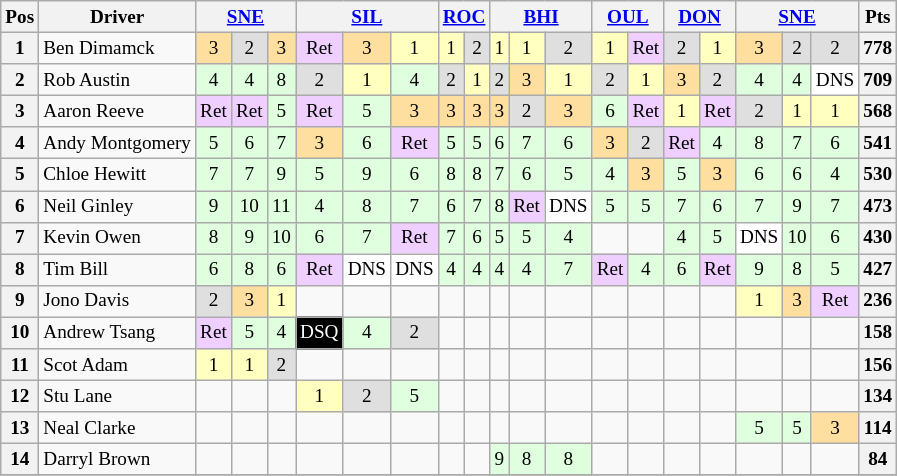<table class="wikitable" style="font-size: 80%; text-align: center;">
<tr valign="top">
<th valign="middle">Pos</th>
<th valign="middle">Driver</th>
<th colspan="3"><a href='#'>SNE</a></th>
<th colspan="3"><a href='#'>SIL</a></th>
<th colspan="2"><a href='#'>ROC</a></th>
<th colspan="3"><a href='#'>BHI</a></th>
<th colspan="2"><a href='#'>OUL</a></th>
<th colspan="2"><a href='#'>DON</a></th>
<th colspan="3"><a href='#'>SNE</a></th>
<th valign=middle>Pts</th>
</tr>
<tr>
<th>1</th>
<td align=left> Ben Dimamck</td>
<td style="background:#ffdf9f;">3</td>
<td style="background:#dfdfdf;">2</td>
<td style="background:#ffdf9f;">3</td>
<td style="background:#efcfff;">Ret</td>
<td style="background:#ffdf9f;">3</td>
<td style="background:#ffffbf;">1</td>
<td style="background:#ffffbf;">1</td>
<td style="background:#dfdfdf;">2</td>
<td style="background:#ffffbf;">1</td>
<td style="background:#ffffbf;">1</td>
<td style="background:#dfdfdf;">2</td>
<td style="background:#ffffbf;">1</td>
<td style="background:#efcfff;">Ret</td>
<td style="background:#dfdfdf;">2</td>
<td style="background:#ffffbf;">1</td>
<td style="background:#ffdf9f;">3</td>
<td style="background:#dfdfdf;">2</td>
<td style="background:#dfdfdf;">2</td>
<th>778</th>
</tr>
<tr>
<th>2</th>
<td align=left> Rob Austin</td>
<td style="background:#dfffdf;">4</td>
<td style="background:#dfffdf;">4</td>
<td style="background:#dfffdf;">8</td>
<td style="background:#dfdfdf;">2</td>
<td style="background:#ffffbf;">1</td>
<td style="background:#dfffdf;">4</td>
<td style="background:#dfdfdf;">2</td>
<td style="background:#ffffbf;">1</td>
<td style="background:#dfdfdf;">2</td>
<td style="background:#ffdf9f;">3</td>
<td style="background:#ffffbf;">1</td>
<td style="background:#dfdfdf;">2</td>
<td style="background:#ffffbf;">1</td>
<td style="background:#ffdf9f;">3</td>
<td style="background:#dfdfdf;">2</td>
<td style="background:#dfffdf;">4</td>
<td style="background:#dfffdf;">4</td>
<td style="background:#ffffff;">DNS</td>
<th>709</th>
</tr>
<tr>
<th>3</th>
<td align=left> Aaron Reeve</td>
<td style="background:#efcfff;">Ret</td>
<td style="background:#efcfff;">Ret</td>
<td style="background:#dfffdf;">5</td>
<td style="background:#efcfff;">Ret</td>
<td style="background:#dfffdf;">5</td>
<td style="background:#ffdf9f;">3</td>
<td style="background:#ffdf9f;">3</td>
<td style="background:#ffdf9f;">3</td>
<td style="background:#ffdf9f;">3</td>
<td style="background:#dfdfdf;">2</td>
<td style="background:#ffdf9f;">3</td>
<td style="background:#dfffdf;">6</td>
<td style="background:#efcfff;">Ret</td>
<td style="background:#ffffbf;">1</td>
<td style="background:#efcfff;">Ret</td>
<td style="background:#dfdfdf;">2</td>
<td style="background:#ffffbf;">1</td>
<td style="background:#ffffbf;">1</td>
<th>568</th>
</tr>
<tr>
<th>4</th>
<td align=left> Andy Montgomery</td>
<td style="background:#dfffdf;">5</td>
<td style="background:#dfffdf;">6</td>
<td style="background:#dfffdf;">7</td>
<td style="background:#ffdf9f;">3</td>
<td style="background:#dfffdf;">6</td>
<td style="background:#efcfff;">Ret</td>
<td style="background:#dfffdf;">5</td>
<td style="background:#dfffdf;">5</td>
<td style="background:#dfffdf;">6</td>
<td style="background:#dfffdf;">7</td>
<td style="background:#dfffdf;">6</td>
<td style="background:#ffdf9f;">3</td>
<td style="background:#dfdfdf;">2</td>
<td style="background:#efcfff;">Ret</td>
<td style="background:#dfffdf;">4</td>
<td style="background:#dfffdf;">8</td>
<td style="background:#dfffdf;">7</td>
<td style="background:#dfffdf;">6</td>
<th>541</th>
</tr>
<tr>
<th>5</th>
<td align=left> Chloe Hewitt</td>
<td style="background:#dfffdf;">7</td>
<td style="background:#dfffdf;">7</td>
<td style="background:#dfffdf;">9</td>
<td style="background:#dfffdf;">5</td>
<td style="background:#dfffdf;">9</td>
<td style="background:#dfffdf;">6</td>
<td style="background:#dfffdf;">8</td>
<td style="background:#dfffdf;">8</td>
<td style="background:#dfffdf;">7</td>
<td style="background:#dfffdf;">6</td>
<td style="background:#dfffdf;">5</td>
<td style="background:#dfffdf;">4</td>
<td style="background:#ffdf9f;">3</td>
<td style="background:#dfffdf;">5</td>
<td style="background:#ffdf9f;">3</td>
<td style="background:#dfffdf;">6</td>
<td style="background:#dfffdf;">6</td>
<td style="background:#dfffdf;">4</td>
<th>530</th>
</tr>
<tr>
<th>6</th>
<td align=left> Neil Ginley</td>
<td style="background:#dfffdf;">9</td>
<td style="background:#dfffdf;">10</td>
<td style="background:#dfffdf;">11</td>
<td style="background:#dfffdf;">4</td>
<td style="background:#dfffdf;">8</td>
<td style="background:#dfffdf;">7</td>
<td style="background:#dfffdf;">6</td>
<td style="background:#dfffdf;">7</td>
<td style="background:#dfffdf;">8</td>
<td style="background:#efcfff;">Ret</td>
<td style="background:#ffffff;">DNS</td>
<td style="background:#dfffdf;">5</td>
<td style="background:#dfffdf;">5</td>
<td style="background:#dfffdf;">7</td>
<td style="background:#dfffdf;">6</td>
<td style="background:#dfffdf;">7</td>
<td style="background:#dfffdf;">9</td>
<td style="background:#dfffdf;">7</td>
<th>473</th>
</tr>
<tr>
<th>7</th>
<td align=left> Kevin Owen</td>
<td style="background:#dfffdf;">8</td>
<td style="background:#dfffdf;">9</td>
<td style="background:#dfffdf;">10</td>
<td style="background:#dfffdf;">6</td>
<td style="background:#dfffdf;">7</td>
<td style="background:#efcfff;">Ret</td>
<td style="background:#dfffdf;">7</td>
<td style="background:#dfffdf;">6</td>
<td style="background:#dfffdf;">5</td>
<td style="background:#dfffdf;">5</td>
<td style="background:#dfffdf;">4</td>
<td></td>
<td></td>
<td style="background:#dfffdf;">4</td>
<td style="background:#dfffdf;">5</td>
<td style="background:#ffffff;">DNS</td>
<td style="background:#dfffdf;">10</td>
<td style="background:#dfffdf;">6</td>
<th>430</th>
</tr>
<tr>
<th>8</th>
<td align=left> Tim Bill</td>
<td style="background:#dfffdf;">6</td>
<td style="background:#dfffdf;">8</td>
<td style="background:#dfffdf;">6</td>
<td style="background:#efcfff;">Ret</td>
<td style="background:#ffffff;">DNS</td>
<td style="background:#ffffff;">DNS</td>
<td style="background:#dfffdf;">4</td>
<td style="background:#dfffdf;">4</td>
<td style="background:#dfffdf;">4</td>
<td style="background:#dfffdf;">4</td>
<td style="background:#dfffdf;">7</td>
<td style="background:#efcfff;">Ret</td>
<td style="background:#dfffdf;">4</td>
<td style="background:#dfffdf;">6</td>
<td style="background:#efcfff;">Ret</td>
<td style="background:#dfffdf;">9</td>
<td style="background:#dfffdf;">8</td>
<td style="background:#dfffdf;">5</td>
<th>427</th>
</tr>
<tr>
<th>9</th>
<td align=left> Jono Davis</td>
<td style="background:#dfdfdf;">2</td>
<td style="background:#ffdf9f;">3</td>
<td style="background:#ffffbf;">1</td>
<td></td>
<td></td>
<td></td>
<td></td>
<td></td>
<td></td>
<td></td>
<td></td>
<td></td>
<td></td>
<td></td>
<td></td>
<td style="background:#ffffbf;">1</td>
<td style="background:#ffdf9f;">3</td>
<td style="background:#efcfff;">Ret</td>
<th>236</th>
</tr>
<tr>
<th>10</th>
<td align=left> Andrew Tsang</td>
<td style="background:#efcfff;">Ret</td>
<td style="background:#dfffdf;">5</td>
<td style="background:#dfffdf;">4</td>
<td style="background-color:#000000; color:white">DSQ</td>
<td style="background:#dfffdf;">4</td>
<td style="background:#dfdfdf;">2</td>
<td></td>
<td></td>
<td></td>
<td></td>
<td></td>
<td></td>
<td></td>
<td></td>
<td></td>
<td></td>
<td></td>
<td></td>
<th>158</th>
</tr>
<tr>
<th>11</th>
<td align=left> Scot Adam</td>
<td style="background:#ffffbf;">1</td>
<td style="background:#ffffbf;">1</td>
<td style="background:#dfdfdf;">2</td>
<td></td>
<td></td>
<td></td>
<td></td>
<td></td>
<td></td>
<td></td>
<td></td>
<td></td>
<td></td>
<td></td>
<td></td>
<td></td>
<td></td>
<td></td>
<th>156</th>
</tr>
<tr>
<th>12</th>
<td align=left> Stu Lane</td>
<td></td>
<td></td>
<td></td>
<td style="background:#ffffbf;">1</td>
<td style="background:#dfdfdf;">2</td>
<td style="background:#dfffdf;">5</td>
<td></td>
<td></td>
<td></td>
<td></td>
<td></td>
<td></td>
<td></td>
<td></td>
<td></td>
<td></td>
<td></td>
<td></td>
<th>134</th>
</tr>
<tr>
<th>13</th>
<td align=left> Neal Clarke</td>
<td></td>
<td></td>
<td></td>
<td></td>
<td></td>
<td></td>
<td></td>
<td></td>
<td></td>
<td></td>
<td></td>
<td></td>
<td></td>
<td></td>
<td></td>
<td style="background:#dfffdf;">5</td>
<td style="background:#dfffdf;">5</td>
<td style="background:#ffdf9f;">3</td>
<th>114</th>
</tr>
<tr>
<th>14</th>
<td align=left> Darryl Brown</td>
<td></td>
<td></td>
<td></td>
<td></td>
<td></td>
<td></td>
<td></td>
<td></td>
<td style="background:#dfffdf;">9</td>
<td style="background:#dfffdf;">8</td>
<td style="background:#dfffdf;">8</td>
<td></td>
<td></td>
<td></td>
<td></td>
<td></td>
<td></td>
<td></td>
<th>84</th>
</tr>
<tr>
</tr>
</table>
